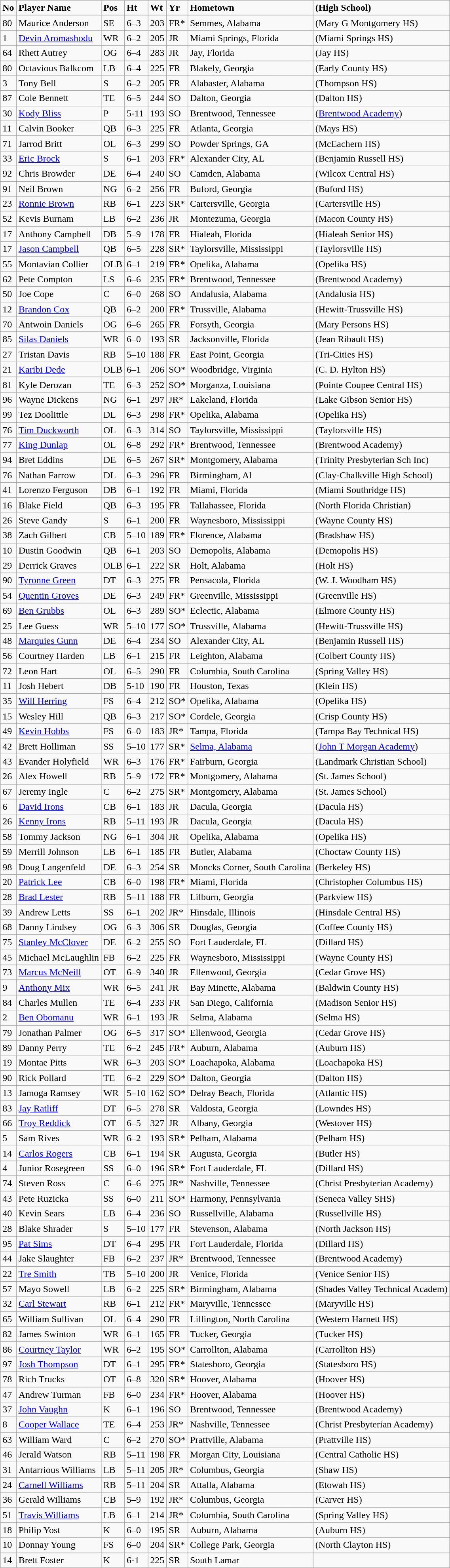<table class="wikitable sortable">
<tr>
<td><strong>No</strong></td>
<td><strong>Player Name</strong></td>
<td><strong>Pos</strong></td>
<td><strong>Ht</strong></td>
<td><strong>Wt</strong></td>
<td><strong>Yr</strong></td>
<td><strong>Hometown</strong></td>
<td><strong>(High School)</strong></td>
</tr>
<tr>
<td>80</td>
<td>Maurice Anderson</td>
<td>SE</td>
<td>6–3</td>
<td>203</td>
<td>FR*</td>
<td>Semmes, Alabama</td>
<td>(Mary G Montgomery HS)</td>
</tr>
<tr>
<td>1</td>
<td><a href='#'>Devin Aromashodu</a></td>
<td>WR</td>
<td>6–2</td>
<td>205</td>
<td>JR</td>
<td>Miami Springs, Florida</td>
<td>(Miami Springs HS)</td>
</tr>
<tr>
<td>64</td>
<td>Rhett Autrey</td>
<td>OG</td>
<td>6–4</td>
<td>283</td>
<td>JR</td>
<td>Jay, Florida</td>
<td>(Jay HS)</td>
</tr>
<tr>
<td>80</td>
<td>Octavious Balkcom</td>
<td>LB</td>
<td>6–4</td>
<td>225</td>
<td>FR</td>
<td>Blakely, Georgia</td>
<td>(Early County HS)</td>
</tr>
<tr>
<td>3</td>
<td>Tony Bell</td>
<td>S</td>
<td>6–2</td>
<td>205</td>
<td>FR</td>
<td>Alabaster, Alabama</td>
<td>(Thompson HS)</td>
</tr>
<tr>
<td>87</td>
<td>Cole Bennett</td>
<td>TE</td>
<td>6–5</td>
<td>244</td>
<td>SO</td>
<td>Dalton, Georgia</td>
<td>(Dalton HS)</td>
</tr>
<tr>
<td>30</td>
<td><a href='#'>Kody Bliss</a></td>
<td>P</td>
<td>5-11</td>
<td>193</td>
<td>SO</td>
<td>Brentwood, Tennessee</td>
<td>(<a href='#'>Brentwood Academy</a>)</td>
</tr>
<tr>
<td>11</td>
<td>Calvin Booker</td>
<td>QB</td>
<td>6–3</td>
<td>225</td>
<td>FR</td>
<td>Atlanta, Georgia</td>
<td>(Mays HS)</td>
</tr>
<tr>
<td>71</td>
<td>Jarrod Britt</td>
<td>OL</td>
<td>6–3</td>
<td>299</td>
<td>SO</td>
<td>Powder Springs, GA</td>
<td>(McEachern HS)</td>
</tr>
<tr>
<td>33</td>
<td><a href='#'>Eric Brock</a></td>
<td>S</td>
<td>6–1</td>
<td>203</td>
<td>FR*</td>
<td>Alexander City, AL</td>
<td>(Benjamin Russell HS)</td>
</tr>
<tr>
<td>92</td>
<td>Chris Browder</td>
<td>DE</td>
<td>6–4</td>
<td>240</td>
<td>SO</td>
<td>Camden, Alabama</td>
<td>(Wilcox Central HS)</td>
</tr>
<tr>
<td>91</td>
<td>Neil Brown</td>
<td>NG</td>
<td>6–2</td>
<td>256</td>
<td>FR</td>
<td>Buford, Georgia</td>
<td>(Buford HS)</td>
</tr>
<tr>
<td>23</td>
<td><a href='#'>Ronnie Brown</a></td>
<td>RB</td>
<td>6–1</td>
<td>223</td>
<td>SR*</td>
<td>Cartersville, Georgia</td>
<td>(Cartersville HS)</td>
</tr>
<tr>
<td>52</td>
<td>Kevis Burnam</td>
<td>LB</td>
<td>6–2</td>
<td>236</td>
<td>JR</td>
<td>Montezuma, Georgia</td>
<td>(Macon County HS)</td>
</tr>
<tr>
<td>17</td>
<td>Anthony Campbell</td>
<td>DB</td>
<td>5–9</td>
<td>178</td>
<td>FR</td>
<td>Hialeah, Florida</td>
<td>(Hialeah Senior HS)</td>
</tr>
<tr>
<td>17</td>
<td><a href='#'>Jason Campbell</a></td>
<td>QB</td>
<td>6–5</td>
<td>228</td>
<td>SR*</td>
<td>Taylorsville, Mississippi</td>
<td>(Taylorsville HS)</td>
</tr>
<tr>
<td>55</td>
<td>Montavian Collier</td>
<td>OLB</td>
<td>6–1</td>
<td>219</td>
<td>FR*</td>
<td>Opelika, Alabama</td>
<td>(Opelika HS)</td>
</tr>
<tr>
<td>62</td>
<td>Pete Compton</td>
<td>LS</td>
<td>6–6</td>
<td>235</td>
<td>FR*</td>
<td>Brentwood, Tennessee</td>
<td>(Brentwood Academy)</td>
</tr>
<tr>
<td>50</td>
<td>Joe Cope</td>
<td>C</td>
<td>6–0</td>
<td>268</td>
<td>SO</td>
<td>Andalusia, Alabama</td>
<td>(Andalusia HS)</td>
</tr>
<tr>
<td>12</td>
<td><a href='#'>Brandon Cox</a></td>
<td>QB</td>
<td>6–2</td>
<td>200</td>
<td>FR*</td>
<td>Trussville, Alabama</td>
<td>(Hewitt-Trussville HS)</td>
</tr>
<tr>
<td>70</td>
<td>Antwoin Daniels</td>
<td>OG</td>
<td>6–6</td>
<td>265</td>
<td>FR</td>
<td>Forsyth, Georgia</td>
<td>(Mary Persons HS)</td>
</tr>
<tr>
<td>85</td>
<td><a href='#'>Silas Daniels</a></td>
<td>WR</td>
<td>6–0</td>
<td>193</td>
<td>SR</td>
<td>Jacksonville, Florida</td>
<td>(Jean Ribault HS)</td>
</tr>
<tr>
<td>27</td>
<td>Tristan Davis</td>
<td>RB</td>
<td>5–10</td>
<td>188</td>
<td>FR</td>
<td>East Point, Georgia</td>
<td>(Tri-Cities HS)</td>
</tr>
<tr>
<td>21</td>
<td><a href='#'>Karibi Dede</a></td>
<td>OLB</td>
<td>6–1</td>
<td>206</td>
<td>SO*</td>
<td>Woodbridge, Virginia</td>
<td>(C. D. Hylton HS)</td>
</tr>
<tr>
<td>81</td>
<td>Kyle Derozan</td>
<td>TE</td>
<td>6–3</td>
<td>252</td>
<td>SO*</td>
<td>Morganza, Louisiana</td>
<td>(Pointe Coupee Central HS)</td>
</tr>
<tr>
<td>96</td>
<td>Wayne Dickens</td>
<td>NG</td>
<td>6–1</td>
<td>297</td>
<td>JR*</td>
<td>Lakeland, Florida</td>
<td>(Lake Gibson Senior HS)</td>
</tr>
<tr>
<td>99</td>
<td>Tez Doolittle</td>
<td>DL</td>
<td>6–3</td>
<td>298</td>
<td>FR*</td>
<td>Opelika, Alabama</td>
<td>(Opelika HS)</td>
</tr>
<tr>
<td>76</td>
<td><a href='#'>Tim Duckworth</a></td>
<td>OL</td>
<td>6–3</td>
<td>314</td>
<td>SO</td>
<td>Taylorsville, Mississippi</td>
<td>(Taylorsville HS)</td>
</tr>
<tr>
<td>77</td>
<td><a href='#'>King Dunlap</a></td>
<td>OL</td>
<td>6–8</td>
<td>292</td>
<td>FR*</td>
<td>Brentwood, Tennessee</td>
<td>(Brentwood Academy)</td>
</tr>
<tr>
<td>94</td>
<td>Bret Eddins</td>
<td>DE</td>
<td>6–5</td>
<td>267</td>
<td>SR*</td>
<td>Montgomery, Alabama</td>
<td>(Trinity Presbyterian Sch Inc)</td>
</tr>
<tr>
<td>76</td>
<td>Nathan Farrow</td>
<td>DL</td>
<td>6–3</td>
<td>296</td>
<td>FR</td>
<td>Birmingham, Al</td>
<td>(Clay-Chalkville High School)</td>
</tr>
<tr>
<td>41</td>
<td>Lorenzo Ferguson</td>
<td>DB</td>
<td>6–1</td>
<td>192</td>
<td>FR</td>
<td>Miami, Florida</td>
<td>(Miami Southridge HS)</td>
</tr>
<tr>
<td>16</td>
<td>Blake Field</td>
<td>QB</td>
<td>6–3</td>
<td>195</td>
<td>FR</td>
<td>Tallahassee, Florida</td>
<td>(North Florida Christian)</td>
</tr>
<tr>
<td>26</td>
<td>Steve Gandy</td>
<td>S</td>
<td>6–1</td>
<td>200</td>
<td>FR</td>
<td>Waynesboro, Mississippi</td>
<td>(Wayne County HS)</td>
</tr>
<tr>
<td>38</td>
<td>Zach Gilbert</td>
<td>CB</td>
<td>5–10</td>
<td>189</td>
<td>FR*</td>
<td>Florence, Alabama</td>
<td>(Bradshaw HS)</td>
</tr>
<tr>
<td>10</td>
<td>Dustin Goodwin</td>
<td>QB</td>
<td>6–1</td>
<td>203</td>
<td>SO</td>
<td>Demopolis, Alabama</td>
<td>(Demopolis HS)</td>
</tr>
<tr>
<td>29</td>
<td>Derrick Graves</td>
<td>OLB</td>
<td>6–1</td>
<td>222</td>
<td>SR</td>
<td>Holt, Alabama</td>
<td>(Holt HS)</td>
</tr>
<tr>
<td>90</td>
<td><a href='#'>Tyronne Green</a></td>
<td>DT</td>
<td>6–3</td>
<td>275</td>
<td>FR</td>
<td>Pensacola, Florida</td>
<td>(W. J. Woodham HS)</td>
</tr>
<tr>
<td>54</td>
<td><a href='#'>Quentin Groves</a></td>
<td>DE</td>
<td>6–3</td>
<td>249</td>
<td>FR*</td>
<td>Greenville, Mississippi</td>
<td>(Greenville HS)</td>
</tr>
<tr>
<td>69</td>
<td><a href='#'>Ben Grubbs</a></td>
<td>OL</td>
<td>6–3</td>
<td>289</td>
<td>SO*</td>
<td>Eclectic, Alabama</td>
<td>(Elmore County HS)</td>
</tr>
<tr>
<td>25</td>
<td>Lee Guess</td>
<td>WR</td>
<td>5–10</td>
<td>177</td>
<td>SO*</td>
<td>Trussville, Alabama</td>
<td>(Hewitt-Trussville HS)</td>
</tr>
<tr>
<td>48</td>
<td><a href='#'>Marquies Gunn</a></td>
<td>DE</td>
<td>6–4</td>
<td>234</td>
<td>SO</td>
<td>Alexander City, AL</td>
<td>(Benjamin Russell HS)</td>
</tr>
<tr>
<td>56</td>
<td>Courtney Harden</td>
<td>LB</td>
<td>6–1</td>
<td>215</td>
<td>FR</td>
<td>Leighton, Alabama</td>
<td>(Colbert County HS)</td>
</tr>
<tr>
<td>72</td>
<td>Leon Hart</td>
<td>OL</td>
<td>6–5</td>
<td>290</td>
<td>FR</td>
<td>Columbia, South Carolina</td>
<td>(Spring Valley HS)</td>
</tr>
<tr>
<td>11</td>
<td>Josh Hebert</td>
<td>DB</td>
<td>5-10</td>
<td>190</td>
<td>FR</td>
<td>Houston, Texas</td>
<td>(Klein HS)</td>
</tr>
<tr>
<td>35</td>
<td><a href='#'>Will Herring</a></td>
<td>FS</td>
<td>6–4</td>
<td>212</td>
<td>SO*</td>
<td>Opelika, Alabama</td>
<td>(Opelika HS)</td>
</tr>
<tr>
<td>15</td>
<td>Wesley Hill</td>
<td>QB</td>
<td>6–3</td>
<td>217</td>
<td>SO*</td>
<td>Cordele, Georgia</td>
<td>(Crisp County HS)</td>
</tr>
<tr>
<td>49</td>
<td><a href='#'>Kevin Hobbs</a></td>
<td>FS</td>
<td>6–0</td>
<td>183</td>
<td>JR*</td>
<td>Tampa, Florida</td>
<td>(Tampa Bay Technical HS)</td>
</tr>
<tr>
<td>42</td>
<td>Brett Holliman</td>
<td>SS</td>
<td>5–10</td>
<td>177</td>
<td>SR*</td>
<td><a href='#'>Selma, Alabama</a></td>
<td>(<a href='#'>John T Morgan Academy</a>)</td>
</tr>
<tr>
<td>43</td>
<td>Evander Holyfield</td>
<td>WR</td>
<td>6–3</td>
<td>176</td>
<td>FR*</td>
<td>Fairburn, Georgia</td>
<td>(Landmark Christian School)</td>
</tr>
<tr>
<td>26</td>
<td>Alex Howell</td>
<td>RB</td>
<td>5–9</td>
<td>172</td>
<td>FR*</td>
<td>Montgomery, Alabama</td>
<td>(St. James School)</td>
</tr>
<tr>
<td>67</td>
<td>Jeremy Ingle</td>
<td>C</td>
<td>6–2</td>
<td>275</td>
<td>SR*</td>
<td>Montgomery, Alabama</td>
<td>(St. James School)</td>
</tr>
<tr>
<td>6</td>
<td><a href='#'>David Irons</a></td>
<td>CB</td>
<td>6–1</td>
<td>183</td>
<td>JR</td>
<td>Dacula, Georgia</td>
<td>(Dacula HS)</td>
</tr>
<tr>
<td>26</td>
<td><a href='#'>Kenny Irons</a></td>
<td>RB</td>
<td>5–11</td>
<td>193</td>
<td>JR</td>
<td>Dacula, Georgia</td>
<td>(Dacula HS)</td>
</tr>
<tr>
<td>58</td>
<td>Tommy Jackson</td>
<td>NG</td>
<td>6–1</td>
<td>304</td>
<td>JR</td>
<td>Opelika, Alabama</td>
<td>(Opelika HS)</td>
</tr>
<tr>
<td>59</td>
<td>Merrill Johnson</td>
<td>LB</td>
<td>6–1</td>
<td>185</td>
<td>FR</td>
<td>Butler, Alabama</td>
<td>(Choctaw County HS)</td>
</tr>
<tr>
<td>98</td>
<td>Doug Langenfeld</td>
<td>DE</td>
<td>6–3</td>
<td>254</td>
<td>SR</td>
<td>Moncks Corner, South Carolina</td>
<td>(Berkeley HS)</td>
</tr>
<tr>
<td>20</td>
<td><a href='#'>Patrick Lee</a></td>
<td>CB</td>
<td>6–0</td>
<td>198</td>
<td>FR*</td>
<td>Miami, Florida</td>
<td>(Christopher Columbus HS)</td>
</tr>
<tr>
<td>28</td>
<td><a href='#'>Brad Lester</a></td>
<td>RB</td>
<td>5–11</td>
<td>188</td>
<td>FR</td>
<td>Lilburn, Georgia</td>
<td>(Parkview HS)</td>
</tr>
<tr>
<td>39</td>
<td>Andrew Letts</td>
<td>SS</td>
<td>6–1</td>
<td>202</td>
<td>JR*</td>
<td>Hinsdale, Illinois</td>
<td>(Hinsdale Central HS)</td>
</tr>
<tr>
<td>68</td>
<td>Danny Lindsey</td>
<td>OG</td>
<td>6–3</td>
<td>306</td>
<td>SR</td>
<td>Douglas, Georgia</td>
<td>(Coffee County HS)</td>
</tr>
<tr>
<td>75</td>
<td><a href='#'>Stanley McClover</a></td>
<td>DE</td>
<td>6–2</td>
<td>255</td>
<td>SO</td>
<td>Fort Lauderdale, FL</td>
<td>(Dillard HS)</td>
</tr>
<tr>
<td>45</td>
<td>Michael McLaughlin</td>
<td>FB</td>
<td>6–2</td>
<td>225</td>
<td>FR</td>
<td>Waynesboro, Mississippi</td>
<td>(Wayne County HS)</td>
</tr>
<tr>
<td>73</td>
<td><a href='#'>Marcus McNeill</a></td>
<td>OT</td>
<td>6–9</td>
<td>340</td>
<td>JR</td>
<td>Ellenwood, Georgia</td>
<td>(Cedar Grove HS)</td>
</tr>
<tr>
<td>9</td>
<td><a href='#'>Anthony Mix</a></td>
<td>WR</td>
<td>6–5</td>
<td>241</td>
<td>JR</td>
<td>Bay Minette, Alabama</td>
<td>(Baldwin County HS)</td>
</tr>
<tr>
<td>84</td>
<td>Charles Mullen</td>
<td>TE</td>
<td>6–4</td>
<td>233</td>
<td>FR</td>
<td>San Diego, California</td>
<td>(Madison Senior HS)</td>
</tr>
<tr>
<td>2</td>
<td><a href='#'>Ben Obomanu</a></td>
<td>WR</td>
<td>6–1</td>
<td>193</td>
<td>JR</td>
<td>Selma, Alabama</td>
<td>(Selma HS)</td>
</tr>
<tr>
<td>79</td>
<td>Jonathan Palmer</td>
<td>OG</td>
<td>6–5</td>
<td>317</td>
<td>SO*</td>
<td>Ellenwood, Georgia</td>
<td>(Cedar Grove HS)</td>
</tr>
<tr>
<td>89</td>
<td>Danny Perry</td>
<td>TE</td>
<td>6–2</td>
<td>245</td>
<td>FR*</td>
<td>Auburn, Alabama</td>
<td>(Auburn HS)</td>
</tr>
<tr>
<td>19</td>
<td>Montae Pitts</td>
<td>WR</td>
<td>6–3</td>
<td>203</td>
<td>SO*</td>
<td>Loachapoka, Alabama</td>
<td>(Loachapoka HS)</td>
</tr>
<tr>
<td>90</td>
<td>Rick Pollard</td>
<td>TE</td>
<td>6–2</td>
<td>229</td>
<td>SO*</td>
<td>Dalton, Georgia</td>
<td>(Dalton HS)</td>
</tr>
<tr>
<td>13</td>
<td>Jamoga Ramsey</td>
<td>WR</td>
<td>5–10</td>
<td>162</td>
<td>SO*</td>
<td>Delray Beach, Florida</td>
<td>(Atlantic HS)</td>
</tr>
<tr>
<td>83</td>
<td><a href='#'>Jay Ratliff</a></td>
<td>DT</td>
<td>6–5</td>
<td>278</td>
<td>SR</td>
<td>Valdosta, Georgia</td>
<td>(Lowndes HS)</td>
</tr>
<tr>
<td>66</td>
<td><a href='#'>Troy Reddick</a></td>
<td>OT</td>
<td>6–5</td>
<td>327</td>
<td>JR</td>
<td>Albany, Georgia</td>
<td>(Westover HS)</td>
</tr>
<tr>
<td>5</td>
<td>Sam Rives</td>
<td>WR</td>
<td>6–2</td>
<td>193</td>
<td>SR*</td>
<td>Pelham, Alabama</td>
<td>(Pelham HS)</td>
</tr>
<tr>
<td>14</td>
<td><a href='#'>Carlos Rogers</a></td>
<td>CB</td>
<td>6–1</td>
<td>194</td>
<td>SR</td>
<td>Augusta, Georgia</td>
<td>(Butler HS)</td>
</tr>
<tr>
<td>4</td>
<td>Junior Rosegreen</td>
<td>SS</td>
<td>6–0</td>
<td>196</td>
<td>SR*</td>
<td>Fort Lauderdale, FL</td>
<td>(Dillard HS)</td>
</tr>
<tr>
<td>74</td>
<td>Steven Ross</td>
<td>C</td>
<td>6–6</td>
<td>275</td>
<td>JR*</td>
<td>Nashville, Tennessee</td>
<td>(Christ Presbyterian Academy)</td>
</tr>
<tr>
<td>43</td>
<td>Pete Ruzicka</td>
<td>SS</td>
<td>6–0</td>
<td>211</td>
<td>SO*</td>
<td>Harmony, Pennsylvania</td>
<td>(Seneca Valley SHS)</td>
</tr>
<tr>
<td>40</td>
<td>Kevin Sears</td>
<td>LB</td>
<td>6–4</td>
<td>236</td>
<td>SO</td>
<td>Russellville, Alabama</td>
<td>(Russellville HS)</td>
</tr>
<tr>
<td>28</td>
<td>Blake Shrader</td>
<td>S</td>
<td>5–10</td>
<td>177</td>
<td>FR</td>
<td>Stevenson, Alabama</td>
<td>(North Jackson HS)</td>
</tr>
<tr>
<td>95</td>
<td><a href='#'>Pat Sims</a></td>
<td>DT</td>
<td>6–4</td>
<td>295</td>
<td>FR</td>
<td>Fort Lauderdale, Florida</td>
<td>(Dillard HS)</td>
</tr>
<tr>
<td>44</td>
<td>Jake Slaughter</td>
<td>FB</td>
<td>6–2</td>
<td>237</td>
<td>JR*</td>
<td>Brentwood, Tennessee</td>
<td>(Brentwood Academy)</td>
</tr>
<tr>
<td>22</td>
<td><a href='#'>Tre Smith</a></td>
<td>TB</td>
<td>5–10</td>
<td>200</td>
<td>JR</td>
<td>Venice, Florida</td>
<td>(Venice Senior HS)</td>
</tr>
<tr>
<td>57</td>
<td>Mayo Sowell</td>
<td>LB</td>
<td>6–2</td>
<td>225</td>
<td>SR*</td>
<td>Birmingham, Alabama</td>
<td>(Shades Valley Technical Academ)</td>
</tr>
<tr>
<td>32</td>
<td><a href='#'>Carl Stewart</a></td>
<td>RB</td>
<td>6–1</td>
<td>212</td>
<td>FR*</td>
<td>Maryville, Tennessee</td>
<td>(Maryville HS)</td>
</tr>
<tr>
<td>65</td>
<td>William Sullivan</td>
<td>OL</td>
<td>6–4</td>
<td>290</td>
<td>FR</td>
<td>Lillington, North Carolina</td>
<td>(Western Harnett HS)</td>
</tr>
<tr>
<td>82</td>
<td>James Swinton</td>
<td>WR</td>
<td>6–1</td>
<td>165</td>
<td>FR</td>
<td>Tucker, Georgia</td>
<td>(Tucker HS)</td>
</tr>
<tr>
<td>86</td>
<td><a href='#'>Courtney Taylor</a></td>
<td>WR</td>
<td>6–2</td>
<td>195</td>
<td>SO*</td>
<td>Carrollton, Alabama</td>
<td>(Carrollton HS)</td>
</tr>
<tr>
<td>97</td>
<td><a href='#'>Josh Thompson</a></td>
<td>DT</td>
<td>6–1</td>
<td>295</td>
<td>FR*</td>
<td>Statesboro, Georgia</td>
<td>(Statesboro HS)</td>
</tr>
<tr>
<td>78</td>
<td>Rich Trucks</td>
<td>OT</td>
<td>6–8</td>
<td>320</td>
<td>SR*</td>
<td>Hoover, Alabama</td>
<td>(Hoover HS)</td>
</tr>
<tr>
<td>47</td>
<td>Andrew Turman</td>
<td>FB</td>
<td>6–0</td>
<td>234</td>
<td>FR*</td>
<td>Hoover, Alabama</td>
<td>(Hoover HS)</td>
</tr>
<tr>
<td>37</td>
<td><a href='#'>John Vaughn</a></td>
<td>K</td>
<td>6–1</td>
<td>196</td>
<td>SO</td>
<td>Brentwood, Tennessee</td>
<td>(Brentwood Academy)</td>
</tr>
<tr>
<td>8</td>
<td><a href='#'>Cooper Wallace</a></td>
<td>TE</td>
<td>6–4</td>
<td>253</td>
<td>JR*</td>
<td>Nashville, Tennessee</td>
<td>(Christ Presbyterian Academy)</td>
</tr>
<tr>
<td>63</td>
<td>William Ward</td>
<td>C</td>
<td>6–2</td>
<td>270</td>
<td>SO*</td>
<td>Prattville, Alabama</td>
<td>(Prattville HS)</td>
</tr>
<tr>
<td>46</td>
<td>Jerald Watson</td>
<td>RB</td>
<td>5–11</td>
<td>198</td>
<td>FR</td>
<td>Morgan City, Louisiana</td>
<td>(Central Catholic HS)</td>
</tr>
<tr>
<td>31</td>
<td>Antarrious Williams</td>
<td>LB</td>
<td>5–11</td>
<td>205</td>
<td>JR*</td>
<td>Columbus, Georgia</td>
<td>(Shaw HS)</td>
</tr>
<tr>
<td>24</td>
<td><a href='#'>Carnell Williams</a></td>
<td>RB</td>
<td>5–11</td>
<td>204</td>
<td>SR</td>
<td>Attalla, Alabama</td>
<td>(Etowah HS)</td>
</tr>
<tr>
<td>36</td>
<td>Gerald Williams</td>
<td>CB</td>
<td>5–9</td>
<td>192</td>
<td>JR*</td>
<td>Columbus, Georgia</td>
<td>(Carver HS)</td>
</tr>
<tr>
<td>51</td>
<td><a href='#'>Travis Williams</a></td>
<td>LB</td>
<td>6–1</td>
<td>214</td>
<td>JR*</td>
<td>Columbia, South Carolina</td>
<td>(Spring Valley HS)</td>
</tr>
<tr>
<td>18</td>
<td>Philip Yost</td>
<td>K</td>
<td>6–0</td>
<td>195</td>
<td>SR</td>
<td>Auburn, Alabama</td>
<td>(Auburn HS)</td>
</tr>
<tr>
<td>10</td>
<td>Donnay Young</td>
<td>FS</td>
<td>6–0</td>
<td>204</td>
<td>SR*</td>
<td>College Park, Georgia</td>
<td>(North Clayton HS)</td>
</tr>
<tr>
<td>14</td>
<td>Brett Foster</td>
<td>K</td>
<td>6-1</td>
<td>225</td>
<td>SR</td>
<td>South Lamar</td>
</tr>
</table>
